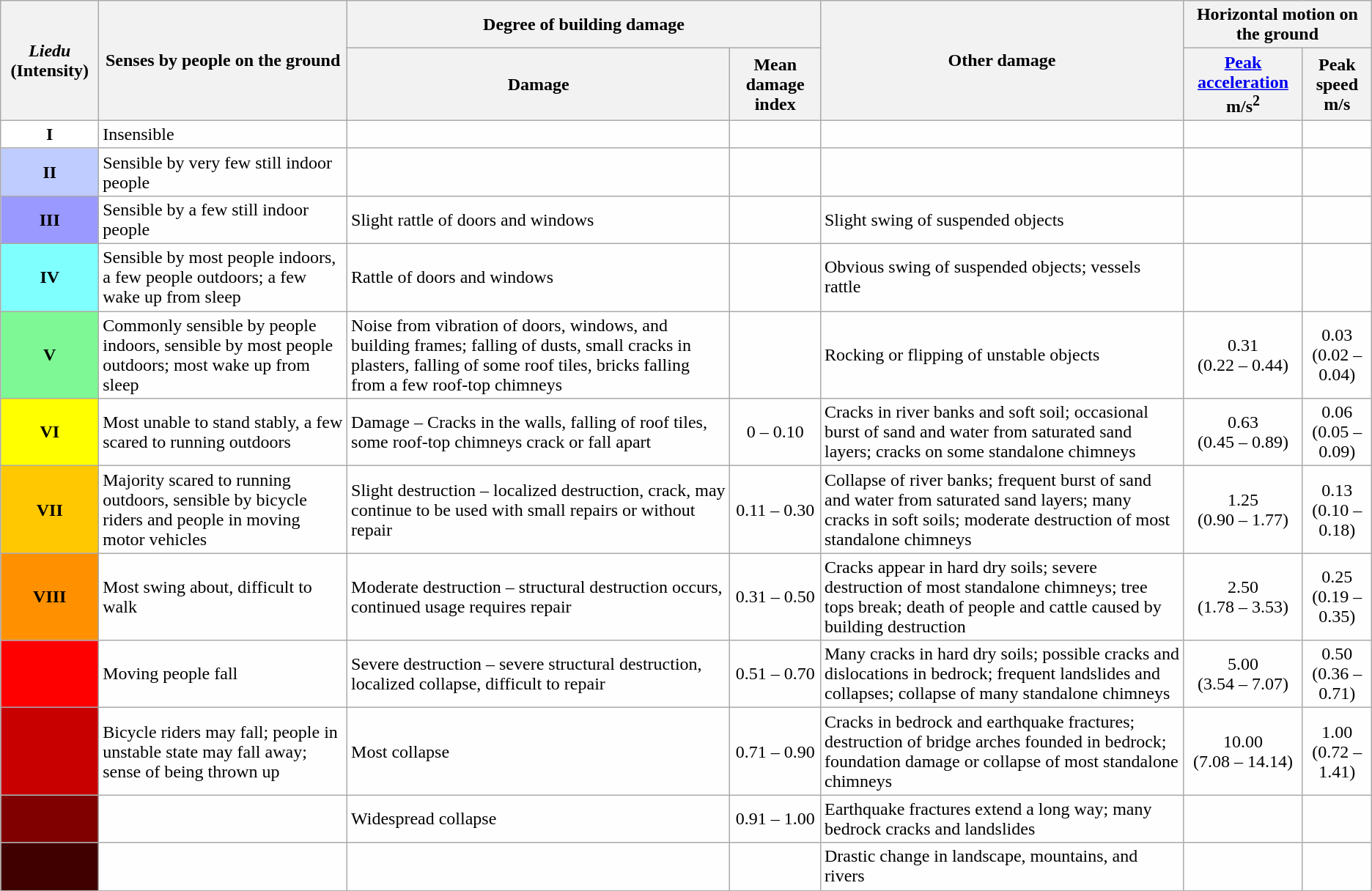<table class="wikitable" style="background:#FEFEFE">
<tr>
<th rowspan="2"><em>Liedu</em> (Intensity)</th>
<th rowspan="2">Senses by people on the ground</th>
<th colspan="2">Degree of building damage</th>
<th rowspan="2">Other damage</th>
<th colspan="2">Horizontal motion on the ground</th>
</tr>
<tr>
<th>Damage</th>
<th>Mean damage index</th>
<th><a href='#'>Peak acceleration</a> m/s<sup>2</sup></th>
<th>Peak speed m/s</th>
</tr>
<tr>
<th style="background:white" id="csis-1">I</th>
<td>Insensible</td>
<td></td>
<td></td>
<td></td>
<td></td>
<td></td>
</tr>
<tr>
<th style="background:#BFCCFF" id="csis-2">II</th>
<td>Sensible by very few still indoor people</td>
<td></td>
<td></td>
<td></td>
<td></td>
<td></td>
</tr>
<tr>
<th style="background:#9999FF" id="csis-3">III</th>
<td>Sensible by a few still indoor people</td>
<td>Slight rattle of doors and windows</td>
<td></td>
<td>Slight swing of suspended objects</td>
<td></td>
<td></td>
</tr>
<tr>
<th style="background:#80FFFF" id="csis-4">IV</th>
<td>Sensible by most people indoors, a few people outdoors; a few wake up from sleep</td>
<td>Rattle of doors and windows</td>
<td></td>
<td>Obvious swing of suspended objects; vessels rattle</td>
<td></td>
<td></td>
</tr>
<tr>
<th style="background:#7DF894" id="csis-5">V</th>
<td>Commonly sensible by people indoors, sensible by most people outdoors; most wake up from sleep</td>
<td>Noise from vibration of doors, windows, and building frames; falling of dusts, small cracks in plasters, falling of some roof tiles, bricks falling from a few roof-top chimneys</td>
<td></td>
<td>Rocking or flipping of unstable objects</td>
<td align="center">0.31<br>(0.22 – 0.44)</td>
<td align="center">0.03<br>(0.02 – 0.04)</td>
</tr>
<tr>
<th style="background:yellow" id="csis-6">VI</th>
<td>Most unable to stand stably, a few scared to running outdoors</td>
<td>Damage – Cracks in the walls, falling of roof tiles, some roof-top chimneys crack or fall apart</td>
<td align="center">0 – 0.10</td>
<td>Cracks in river banks and soft soil; occasional burst of sand and water from saturated sand layers; cracks on some standalone chimneys</td>
<td align="center">0.63<br>(0.45 – 0.89)</td>
<td align="center">0.06<br>(0.05 – 0.09)</td>
</tr>
<tr>
<th style="background:#FFC800" id="csis-7">VII</th>
<td>Majority scared to running outdoors, sensible by bicycle riders and people in moving motor vehicles</td>
<td>Slight destruction – localized destruction, crack, may continue to be used with small repairs or without repair</td>
<td align="center">0.11 – 0.30</td>
<td>Collapse of river banks; frequent burst of sand and water from saturated sand layers; many cracks in soft soils; moderate destruction of most standalone chimneys</td>
<td align="center">1.25<br>(0.90 – 1.77)</td>
<td align="center">0.13<br>(0.10 – 0.18)</td>
</tr>
<tr>
<th style="background:#FF9100" id="csis-8">VIII</th>
<td>Most swing about, difficult to walk</td>
<td>Moderate destruction – structural destruction occurs, continued usage requires repair</td>
<td align="center">0.31 – 0.50</td>
<td>Cracks appear in hard dry soils; severe destruction of most standalone chimneys; tree tops break; death of people and cattle caused by building destruction</td>
<td align="center">2.50<br>(1.78 – 3.53)</td>
<td align="center">0.25<br>(0.19 – 0.35)</td>
</tr>
<tr>
<th style="background:red" id="csis-9"></th>
<td>Moving people fall</td>
<td>Severe destruction – severe structural destruction, localized collapse, difficult to repair</td>
<td align="center">0.51 – 0.70</td>
<td>Many cracks in hard dry soils; possible cracks and dislocations in bedrock; frequent landslides and collapses; collapse of many standalone chimneys</td>
<td align="center">5.00<br>(3.54 – 7.07)</td>
<td align="center">0.50<br>(0.36 – 0.71)</td>
</tr>
<tr>
<th style="background:#C80000" id="csis-10"></th>
<td>Bicycle riders may fall; people in unstable state may fall away; sense of being thrown up</td>
<td>Most collapse</td>
<td align="center">0.71 – 0.90</td>
<td>Cracks in bedrock and earthquake fractures; destruction of bridge arches founded in bedrock; foundation damage or collapse of most standalone chimneys</td>
<td align="center">10.00<br>(7.08 – 14.14)</td>
<td align="center">1.00<br>(0.72 – 1.41)</td>
</tr>
<tr>
<th style="background:#800000" id="csis-11"></th>
<td></td>
<td>Widespread collapse</td>
<td align="center">0.91 – 1.00</td>
<td>Earthquake fractures extend a long way; many bedrock cracks and landslides</td>
<td></td>
<td></td>
</tr>
<tr>
<th style="background:#400000" id="csis-12"></th>
<td></td>
<td></td>
<td align="center"></td>
<td>Drastic change in landscape, mountains, and rivers</td>
<td></td>
<td></td>
</tr>
</table>
